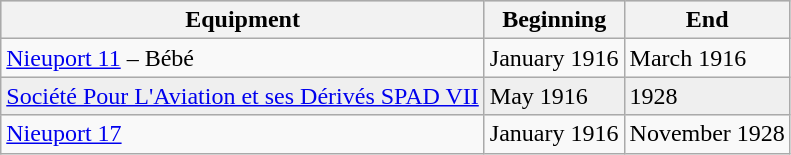<table class="wikitable">
<tr bgcolor="#CCCCCC">
<th>Equipment</th>
<th>Beginning</th>
<th>End</th>
</tr>
<tr -------->
<td><a href='#'>Nieuport 11</a> – Bébé</td>
<td>January 1916</td>
<td>March 1916</td>
</tr>
<tr bgcolor="#EFEFEF">
<td><a href='#'>Société Pour L'Aviation et ses Dérivés SPAD VII</a></td>
<td>May 1916</td>
<td>1928</td>
</tr>
<tr -------->
<td><a href='#'>Nieuport 17</a></td>
<td>January 1916</td>
<td>November 1928</td>
</tr>
</table>
